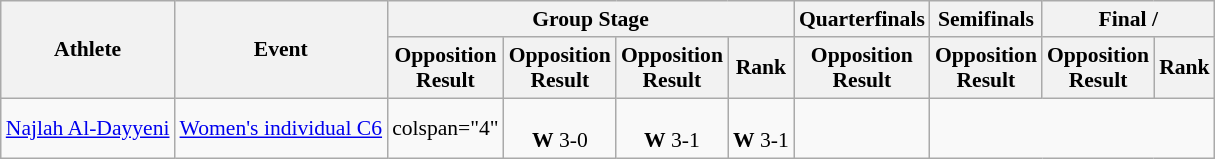<table class=wikitable style="font-size:90%">
<tr align=center>
<th rowspan="2">Athlete</th>
<th rowspan="2">Event</th>
<th colspan="4">Group Stage</th>
<th>Quarterfinals</th>
<th>Semifinals</th>
<th colspan="2">Final / </th>
</tr>
<tr>
<th>Opposition<br>Result</th>
<th>Opposition<br>Result</th>
<th>Opposition<br>Result</th>
<th>Rank</th>
<th>Opposition<br>Result</th>
<th>Opposition<br>Result</th>
<th>Opposition<br>Result</th>
<th>Rank</th>
</tr>
<tr align=center>
<td align=left><a href='#'>Najlah Al-Dayyeni</a></td>
<td align=left><a href='#'>Women's individual C6</a></td>
<td>colspan="4" </td>
<td><br><strong>W</strong> 3-0</td>
<td><br><strong>W</strong> 3-1</td>
<td><br><strong>W</strong> 3-1</td>
<td align=center></td>
</tr>
</table>
